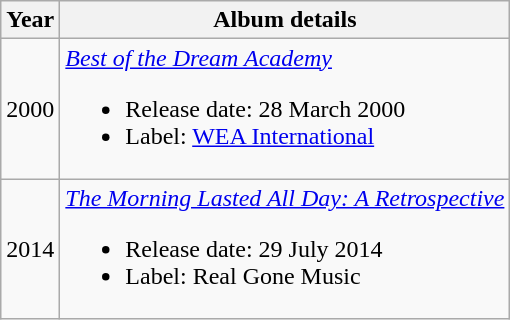<table class="wikitable" style="text-align:center;">
<tr>
<th>Year</th>
<th>Album details</th>
</tr>
<tr>
<td>2000</td>
<td style="text-align:left;"><em><a href='#'>Best of the Dream Academy</a></em><br><ul><li>Release date: 28 March 2000</li><li>Label: <a href='#'>WEA International</a></li></ul></td>
</tr>
<tr>
<td>2014</td>
<td style="text-align:left;"><em><a href='#'>The Morning Lasted All Day: A Retrospective</a></em><br><ul><li>Release date: 29 July 2014</li><li>Label: Real Gone Music</li></ul></td>
</tr>
</table>
